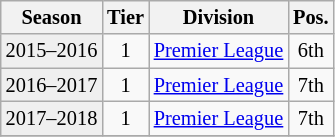<table class="wikitable" style="font-size:85%; text-align:center">
<tr>
<th>Season</th>
<th>Tier</th>
<th>Division</th>
<th>Pos.</th>
</tr>
<tr>
<td bgcolor=#efefef>2015–2016</td>
<td>1</td>
<td align=left><a href='#'>Premier League</a></td>
<td>6th</td>
</tr>
<tr>
<td bgcolor=#efefef>2016–2017</td>
<td>1</td>
<td align=left><a href='#'>Premier League</a></td>
<td>7th</td>
</tr>
<tr>
<td bgcolor=#efefef>2017–2018</td>
<td>1</td>
<td align=left><a href='#'>Premier League</a></td>
<td>7th</td>
</tr>
<tr>
</tr>
</table>
